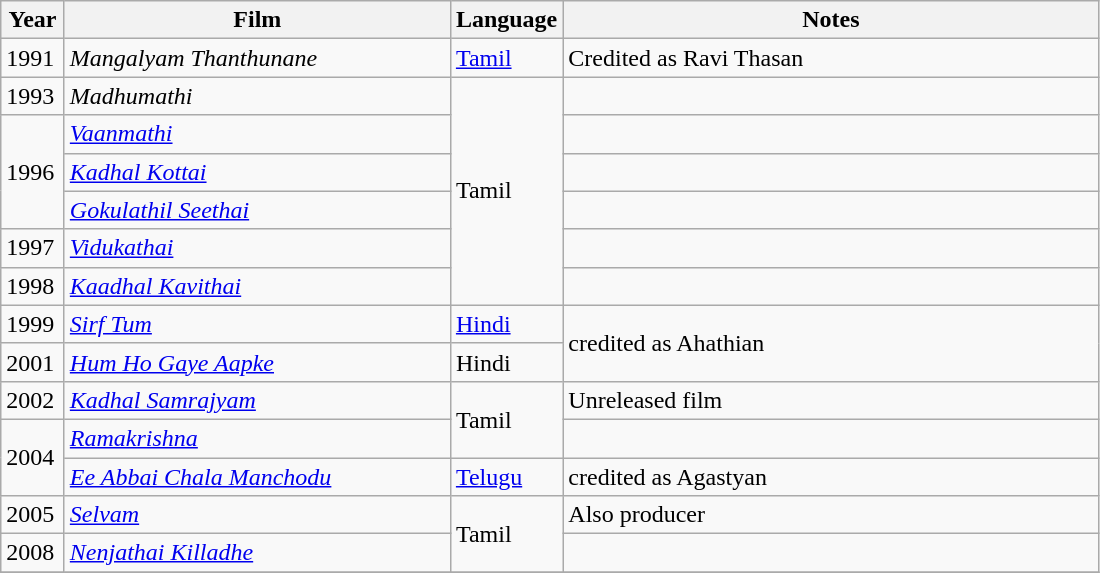<table class="wikitable sortable">
<tr>
<th style="width:35px;">Year</th>
<th style="width:250px;">Film</th>
<th style="width:50px;">Language</th>
<th style="text-align:center; width:350px;" class="unsortable">Notes</th>
</tr>
<tr>
<td>1991</td>
<td><em>Mangalyam Thanthunane</em></td>
<td><a href='#'>Tamil</a></td>
<td>Credited as Ravi Thasan</td>
</tr>
<tr>
<td>1993</td>
<td><em>Madhumathi</em></td>
<td rowspan="6">Tamil</td>
<td></td>
</tr>
<tr>
<td rowspan="3">1996</td>
<td><em><a href='#'>Vaanmathi</a></em></td>
<td></td>
</tr>
<tr>
<td><em><a href='#'>Kadhal Kottai</a></em></td>
<td></td>
</tr>
<tr>
<td><em><a href='#'>Gokulathil Seethai</a></em></td>
<td></td>
</tr>
<tr>
<td>1997</td>
<td><em><a href='#'>Vidukathai</a></em></td>
<td></td>
</tr>
<tr>
<td>1998</td>
<td><em><a href='#'>Kaadhal Kavithai</a></em></td>
<td></td>
</tr>
<tr>
<td>1999</td>
<td><em><a href='#'>Sirf Tum</a></em></td>
<td><a href='#'>Hindi</a></td>
<td rowspan="2">credited as Ahathian</td>
</tr>
<tr>
<td>2001</td>
<td><em><a href='#'>Hum Ho Gaye Aapke</a></em></td>
<td>Hindi</td>
</tr>
<tr>
<td>2002</td>
<td><em><a href='#'>Kadhal Samrajyam</a></em></td>
<td rowspan="2">Tamil</td>
<td>Unreleased film</td>
</tr>
<tr>
<td rowspan="2">2004</td>
<td><em><a href='#'>Ramakrishna</a></em></td>
<td></td>
</tr>
<tr>
<td><em><a href='#'>Ee Abbai Chala Manchodu</a></em></td>
<td><a href='#'>Telugu</a></td>
<td>credited as Agastyan</td>
</tr>
<tr>
<td>2005</td>
<td><em><a href='#'>Selvam</a></em></td>
<td rowspan="2">Tamil</td>
<td>Also producer</td>
</tr>
<tr>
<td>2008</td>
<td><em><a href='#'>Nenjathai Killadhe</a></em></td>
<td></td>
</tr>
<tr>
</tr>
</table>
